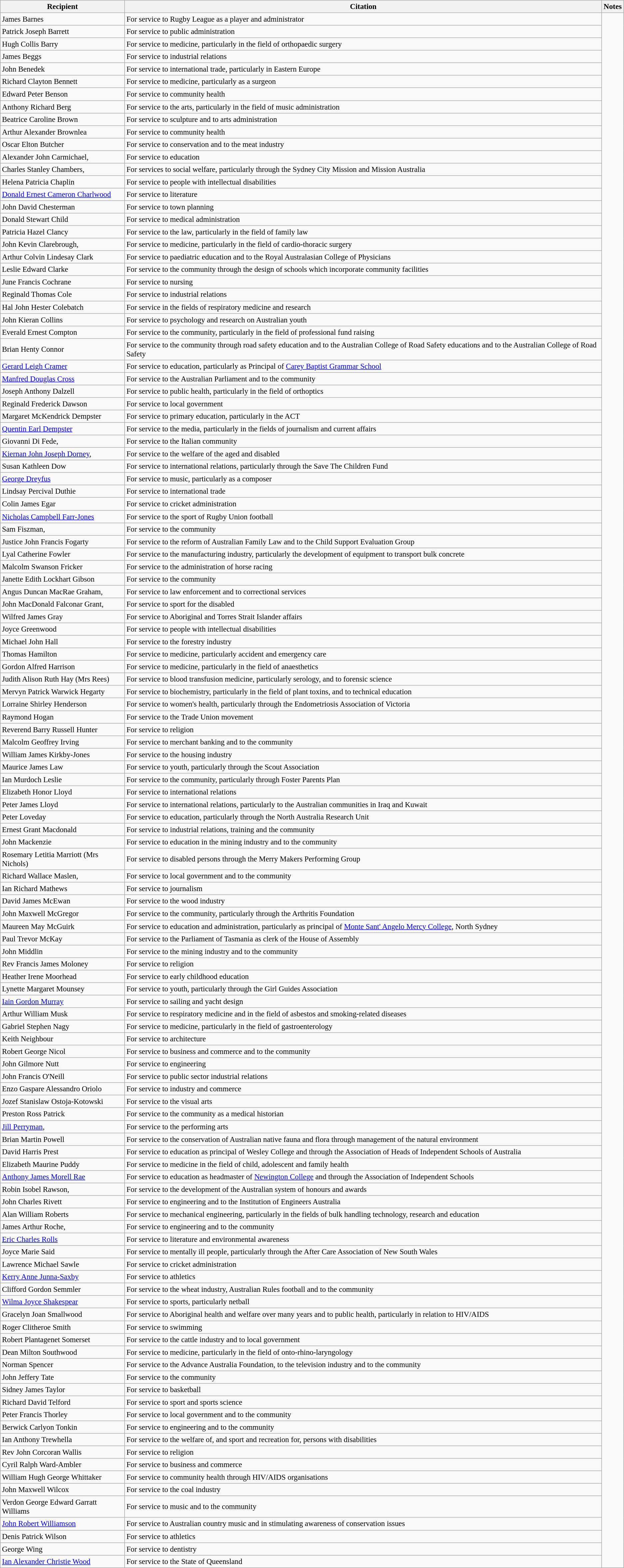<table class="wikitable" style="font-size:95%;">
<tr>
<th>Recipient</th>
<th>Citation</th>
<th>Notes</th>
</tr>
<tr>
<td>James Barnes</td>
<td>For service to Rugby League as a player and administrator</td>
<td rowspan=200></td>
</tr>
<tr>
<td>Patrick Joseph Barrett</td>
<td>For service to public administration</td>
</tr>
<tr>
<td> Hugh Collis Barry</td>
<td>For service to medicine, particularly in the field of orthopaedic surgery</td>
</tr>
<tr>
<td>James Beggs</td>
<td>For service to industrial relations</td>
</tr>
<tr>
<td>John Benedek</td>
<td>For service to international trade, particularly in Eastern Europe</td>
</tr>
<tr>
<td> Richard Clayton Bennett</td>
<td>For service to medicine, particularly as a surgeon</td>
</tr>
<tr>
<td>Edward Peter Benson</td>
<td>For service to community health</td>
</tr>
<tr>
<td>Anthony Richard Berg</td>
<td>For service to the arts, particularly in the field of music administration</td>
</tr>
<tr>
<td>Beatrice Caroline Brown</td>
<td>For service to sculpture and to arts administration</td>
</tr>
<tr>
<td> Arthur Alexander Brownlea</td>
<td>For service to community health</td>
</tr>
<tr>
<td>Oscar Elton Butcher</td>
<td>For service to conservation and to the meat industry</td>
</tr>
<tr>
<td> Alexander John Carmichael, </td>
<td>For service to education</td>
</tr>
<tr>
<td>Charles Stanley Chambers, </td>
<td>For services to social welfare, particularly through the Sydney City Mission and Mission Australia</td>
</tr>
<tr>
<td>Helena Patricia Chaplin</td>
<td>For service to people with intellectual disabilities</td>
</tr>
<tr>
<td><a href='#'>Donald Ernest Cameron Charlwood</a></td>
<td>For service to literature</td>
</tr>
<tr>
<td>John David Chesterman</td>
<td>For service to town planning</td>
</tr>
<tr>
<td> Donald Stewart Child</td>
<td>For service to medical administration</td>
</tr>
<tr>
<td>Patricia Hazel Clancy</td>
<td>For service to the law, particularly in the field of family law</td>
</tr>
<tr>
<td>John Kevin Clarebrough, </td>
<td>For service to medicine, particularly in the field of cardio-thoracic surgery</td>
</tr>
<tr>
<td> Arthur Colvin Lindesay Clark</td>
<td>For service to paediatric education and to the Royal Australasian College of Physicians</td>
</tr>
<tr>
<td>Leslie Edward Clarke</td>
<td>For service to the community through the design of schools which incorporate community facilities</td>
</tr>
<tr>
<td>June Francis Cochrane</td>
<td>For service to nursing</td>
</tr>
<tr>
<td>Reginald Thomas Cole</td>
<td>For service to industrial relations</td>
</tr>
<tr>
<td> Hal John Hester Colebatch</td>
<td>For service in the fields of respiratory medicine and research</td>
</tr>
<tr>
<td> John Kieran Collins</td>
<td>For service to psychology and research on Australian youth</td>
</tr>
<tr>
<td>Everald Ernest Compton</td>
<td>For service to the community, particularly in the field of professional fund raising</td>
</tr>
<tr>
<td>Brian Henty Connor</td>
<td>For service to the community through road safety education and to the Australian College of Road Safety educations and to the Australian College of Road Safety</td>
</tr>
<tr>
<td><a href='#'>Gerard Leigh Cramer</a></td>
<td>For service to education, particularly as Principal of <a href='#'>Carey Baptist Grammar School</a></td>
</tr>
<tr>
<td><a href='#'>Manfred Douglas Cross</a></td>
<td>For service to the Australian Parliament and to the community</td>
</tr>
<tr>
<td>Joseph Anthony Dalzell</td>
<td>For service to public health, particularly in the field of orthoptics</td>
</tr>
<tr>
<td>Reginald Frederick Dawson</td>
<td>For service to local government</td>
</tr>
<tr>
<td>Margaret McKendrick Dempster</td>
<td>For service to primary education, particularly in the ACT</td>
</tr>
<tr>
<td><a href='#'>Quentin Earl Dempster</a></td>
<td>For service to the media, particularly in the fields of journalism and current affairs</td>
</tr>
<tr>
<td>Giovanni Di Fede, </td>
<td>For service to the Italian community</td>
</tr>
<tr>
<td> <a href='#'>Kiernan John Joseph Dorney</a>, </td>
<td>For service to the welfare of the aged and disabled</td>
</tr>
<tr>
<td>Susan Kathleen Dow</td>
<td>For service to international relations, particularly through the Save The Children Fund</td>
</tr>
<tr>
<td><a href='#'>George Dreyfus</a></td>
<td>For service to music, particularly as a composer</td>
</tr>
<tr>
<td>Lindsay Percival Duthie</td>
<td>For service to international trade</td>
</tr>
<tr>
<td>Colin James Egar</td>
<td>For service to cricket administration</td>
</tr>
<tr>
<td><a href='#'>Nicholas Campbell Farr-Jones</a></td>
<td>For service to the sport of Rugby Union football</td>
</tr>
<tr>
<td>Sam Fiszman, </td>
<td>For service to the community</td>
</tr>
<tr>
<td>Justice John Francis Fogarty</td>
<td>For service to the reform of Australian Family Law and to the Child Support Evaluation Group</td>
</tr>
<tr>
<td>Lyal Catherine Fowler</td>
<td>For service to the manufacturing industry, particularly the development of equipment to transport bulk concrete</td>
</tr>
<tr>
<td>Malcolm Swanson Fricker</td>
<td>For service to the administration of horse racing</td>
</tr>
<tr>
<td>Janette Edith Lockhart Gibson</td>
<td>For service to the community</td>
</tr>
<tr>
<td>Angus Duncan MacRae Graham, </td>
<td>For service to law enforcement and to correctional services</td>
</tr>
<tr>
<td> John MacDonald Falconar Grant, </td>
<td>For service to sport for the disabled</td>
</tr>
<tr>
<td>Wilfred James Gray</td>
<td>For service to Aboriginal and Torres Strait Islander affairs</td>
</tr>
<tr>
<td>Joyce Greenwood</td>
<td>For service to people with intellectual disabilities</td>
</tr>
<tr>
<td>Michael John Hall</td>
<td>For service to the forestry industry</td>
</tr>
<tr>
<td> Thomas Hamilton</td>
<td>For service to medicine, particularly accident and emergency care</td>
</tr>
<tr>
<td> Gordon Alfred Harrison</td>
<td>For service to medicine, particularly in the field of anaesthetics</td>
</tr>
<tr>
<td> Judith Alison Ruth Hay (Mrs Rees)</td>
<td>For service to blood transfusion medicine, particularly serology, and to forensic science</td>
</tr>
<tr>
<td> Mervyn Patrick Warwick Hegarty</td>
<td>For service to biochemistry, particularly in the field of plant toxins, and to technical education</td>
</tr>
<tr>
<td>Lorraine Shirley Henderson</td>
<td>For service to women's health, particularly through the Endometriosis Association of Victoria</td>
</tr>
<tr>
<td>Raymond Hogan</td>
<td>For service to the Trade Union movement</td>
</tr>
<tr>
<td>Reverend Barry Russell Hunter</td>
<td>For service to religion</td>
</tr>
<tr>
<td>Malcolm Geoffrey Irving</td>
<td>For service to merchant banking and to the community</td>
</tr>
<tr>
<td>William James Kirkby-Jones</td>
<td>For service to the housing industry</td>
</tr>
<tr>
<td>Maurice James Law</td>
<td>For service to youth, particularly through the Scout Association</td>
</tr>
<tr>
<td>Ian Murdoch Leslie</td>
<td>For service to the community, particularly through Foster Parents Plan</td>
</tr>
<tr>
<td>Elizabeth Honor Lloyd</td>
<td>For service to international relations</td>
</tr>
<tr>
<td>Peter James Lloyd</td>
<td>For service to international relations, particularly to the Australian communities in Iraq and Kuwait</td>
</tr>
<tr>
<td> Peter Loveday</td>
<td>For service to education, particularly through the North Australia Research Unit</td>
</tr>
<tr>
<td>Ernest Grant Macdonald</td>
<td>For service to industrial relations, training and the community</td>
</tr>
<tr>
<td>John Mackenzie</td>
<td>For service to education in the mining industry and to the community</td>
</tr>
<tr>
<td>Rosemary Letitia Marriott (Mrs Nichols)</td>
<td>For service to disabled persons through the Merry Makers Performing Group</td>
</tr>
<tr>
<td>Richard Wallace Maslen, </td>
<td>For service to local government and to the community</td>
</tr>
<tr>
<td>Ian Richard Mathews</td>
<td>For service to journalism</td>
</tr>
<tr>
<td>David James McEwan</td>
<td>For service to the wood industry</td>
</tr>
<tr>
<td>John Maxwell McGregor</td>
<td>For service to the community, particularly through the Arthritis Foundation</td>
</tr>
<tr>
<td> Maureen May McGuirk</td>
<td>For service to education and administration, particularly as principal of <a href='#'>Monte Sant' Angelo Mercy College</a>, North Sydney</td>
</tr>
<tr>
<td>Paul Trevor McKay</td>
<td>For service to the Parliament of Tasmania as clerk of the House of Assembly</td>
</tr>
<tr>
<td>John Middlin</td>
<td>For service to the mining industry and to the community</td>
</tr>
<tr>
<td>Rev Francis James Moloney</td>
<td>For service to religion</td>
</tr>
<tr>
<td>Heather Irene Moorhead</td>
<td>For service to early childhood education</td>
</tr>
<tr>
<td>Lynette Margaret Mounsey</td>
<td>For service to youth, particularly through the Girl Guides Association</td>
</tr>
<tr>
<td><a href='#'>Iain Gordon Murray</a></td>
<td>For service to sailing and yacht design</td>
</tr>
<tr>
<td> Arthur William Musk</td>
<td>For service to respiratory medicine and in the field of asbestos and smoking-related diseases</td>
</tr>
<tr>
<td> Gabriel Stephen Nagy</td>
<td>For service to medicine, particularly in the field of gastroenterology</td>
</tr>
<tr>
<td>Keith Neighbour</td>
<td>For service to architecture</td>
</tr>
<tr>
<td>Robert George Nicol</td>
<td>For service to business and commerce and to the community</td>
</tr>
<tr>
<td>John Gilmore Nutt</td>
<td>For service to engineering</td>
</tr>
<tr>
<td>John Francis O'Neill</td>
<td>For service to public sector industrial relations</td>
</tr>
<tr>
<td>Enzo Gaspare Alessandro Oriolo</td>
<td>For service to industry and commerce</td>
</tr>
<tr>
<td>Jozef Stanislaw Ostoja-Kotowski</td>
<td>For service to the visual arts</td>
</tr>
<tr>
<td> Preston Ross Patrick</td>
<td>For service to the community as a medical historian</td>
</tr>
<tr>
<td><a href='#'>Jill Perryman</a>, </td>
<td>For service to the performing arts</td>
</tr>
<tr>
<td>Brian Martin Powell</td>
<td>For service to the conservation of Australian native fauna and flora through management of the natural environment</td>
</tr>
<tr>
<td>David Harris Prest</td>
<td>For service to education as principal of Wesley College and through the Association of Heads of Independent Schools of Australia</td>
</tr>
<tr>
<td> Elizabeth Maurine Puddy</td>
<td>For service to medicine in the field of child, adolescent and family health</td>
</tr>
<tr>
<td><a href='#'>Anthony James Morell Rae</a></td>
<td>For service to education as headmaster of <a href='#'>Newington College</a> and through the Association of Independent Schools</td>
</tr>
<tr>
<td>Robin Isobel Rawson, </td>
<td>For service to the development of the Australian system of honours and awards</td>
</tr>
<tr>
<td>John Charles Rivett</td>
<td>For service to engineering and to the Institution of Engineers Australia</td>
</tr>
<tr>
<td> Alan William Roberts</td>
<td>For service to mechanical engineering, particularly in the fields of bulk handling technology, research and education</td>
</tr>
<tr>
<td>James Arthur Roche, </td>
<td>For service to engineering and to the community</td>
</tr>
<tr>
<td><a href='#'>Eric Charles Rolls</a></td>
<td>For service to literature and environmental awareness</td>
</tr>
<tr>
<td>Joyce Marie Said</td>
<td>For service to mentally ill people, particularly through the After Care Association of New South Wales</td>
</tr>
<tr>
<td>Lawrence Michael Sawle</td>
<td>For service to cricket administration</td>
</tr>
<tr>
<td><a href='#'>Kerry Anne Junna-Saxby</a></td>
<td>For service to athletics</td>
</tr>
<tr>
<td>Clifford Gordon Semmler</td>
<td>For service to the wheat industry, Australian Rules football and to the community</td>
</tr>
<tr>
<td><a href='#'>Wilma Joyce Shakespear</a></td>
<td>For service to sports, particularly netball</td>
</tr>
<tr>
<td>Gracelyn Joan Smallwood</td>
<td>For service to Aboriginal health and welfare over many years and to public health, particularly in relation to HIV/AIDS</td>
</tr>
<tr>
<td>Roger Clitheroe Smith</td>
<td>For service to swimming</td>
</tr>
<tr>
<td>Robert Plantagenet Somerset</td>
<td>For service to the cattle industry and to local government</td>
</tr>
<tr>
<td> Dean Milton Southwood</td>
<td>For service to medicine, particularly in the field of onto-rhino-laryngology</td>
</tr>
<tr>
<td>Norman Spencer</td>
<td>For service to the Advance Australia Foundation, to the television industry and to the community</td>
</tr>
<tr>
<td>John Jeffery Tate</td>
<td>For service to the community</td>
</tr>
<tr>
<td>Sidney James Taylor</td>
<td>For service to basketball</td>
</tr>
<tr>
<td> Richard David Telford</td>
<td>For service to sport and sports science</td>
</tr>
<tr>
<td>Peter Francis Thorley</td>
<td>For service to local government and to the community</td>
</tr>
<tr>
<td>Berwick Carlyon Tonkin</td>
<td>For service to engineering and to the community</td>
</tr>
<tr>
<td>Ian Anthony Trewhella</td>
<td>For service to the welfare of, and sport and recreation for, persons with disabilities</td>
</tr>
<tr>
<td>Rev John Corcoran Wallis</td>
<td>For service to religion</td>
</tr>
<tr>
<td>Cyril Ralph Ward-Ambler</td>
<td>For service to business and commerce</td>
</tr>
<tr>
<td>William Hugh George Whittaker</td>
<td>For service to community health through HIV/AIDS organisations</td>
</tr>
<tr>
<td>John Maxwell Wilcox</td>
<td>For service to the coal industry</td>
</tr>
<tr>
<td>Verdon George Edward Garratt Williams</td>
<td>For service to music and to the community</td>
</tr>
<tr>
<td><a href='#'>John Robert Williamson</a></td>
<td>For service to Australian country music and in stimulating awareness of conservation issues</td>
</tr>
<tr>
<td>Denis Patrick Wilson</td>
<td>For service to athletics</td>
</tr>
<tr>
<td> George Wing</td>
<td>For service to dentistry</td>
</tr>
<tr>
<td><a href='#'>Ian Alexander Christie Wood</a></td>
<td>For service to the State of Queensland</td>
</tr>
</table>
